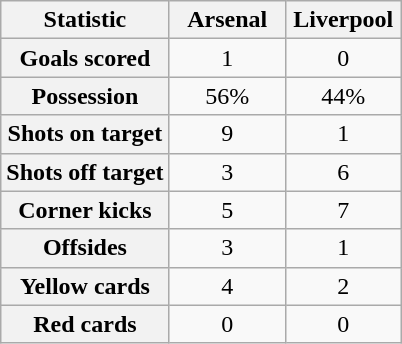<table class="wikitable plainrowheaders" style="text-align:center">
<tr>
<th scope="col">Statistic</th>
<th scope="col" style="width:70px">Arsenal</th>
<th scope="col" style="width:70px;">Liverpool</th>
</tr>
<tr>
<th scope=row>Goals scored</th>
<td>1</td>
<td>0</td>
</tr>
<tr>
<th scope=row>Possession</th>
<td>56%</td>
<td>44%</td>
</tr>
<tr>
<th scope=row>Shots on target</th>
<td>9</td>
<td>1</td>
</tr>
<tr>
<th scope=row>Shots off target</th>
<td>3</td>
<td>6</td>
</tr>
<tr>
<th scope=row>Corner kicks</th>
<td>5</td>
<td>7</td>
</tr>
<tr>
<th scope=row>Offsides</th>
<td>3</td>
<td>1</td>
</tr>
<tr>
<th scope=row>Yellow cards</th>
<td>4</td>
<td>2</td>
</tr>
<tr>
<th scope=row>Red cards</th>
<td>0</td>
<td>0</td>
</tr>
</table>
